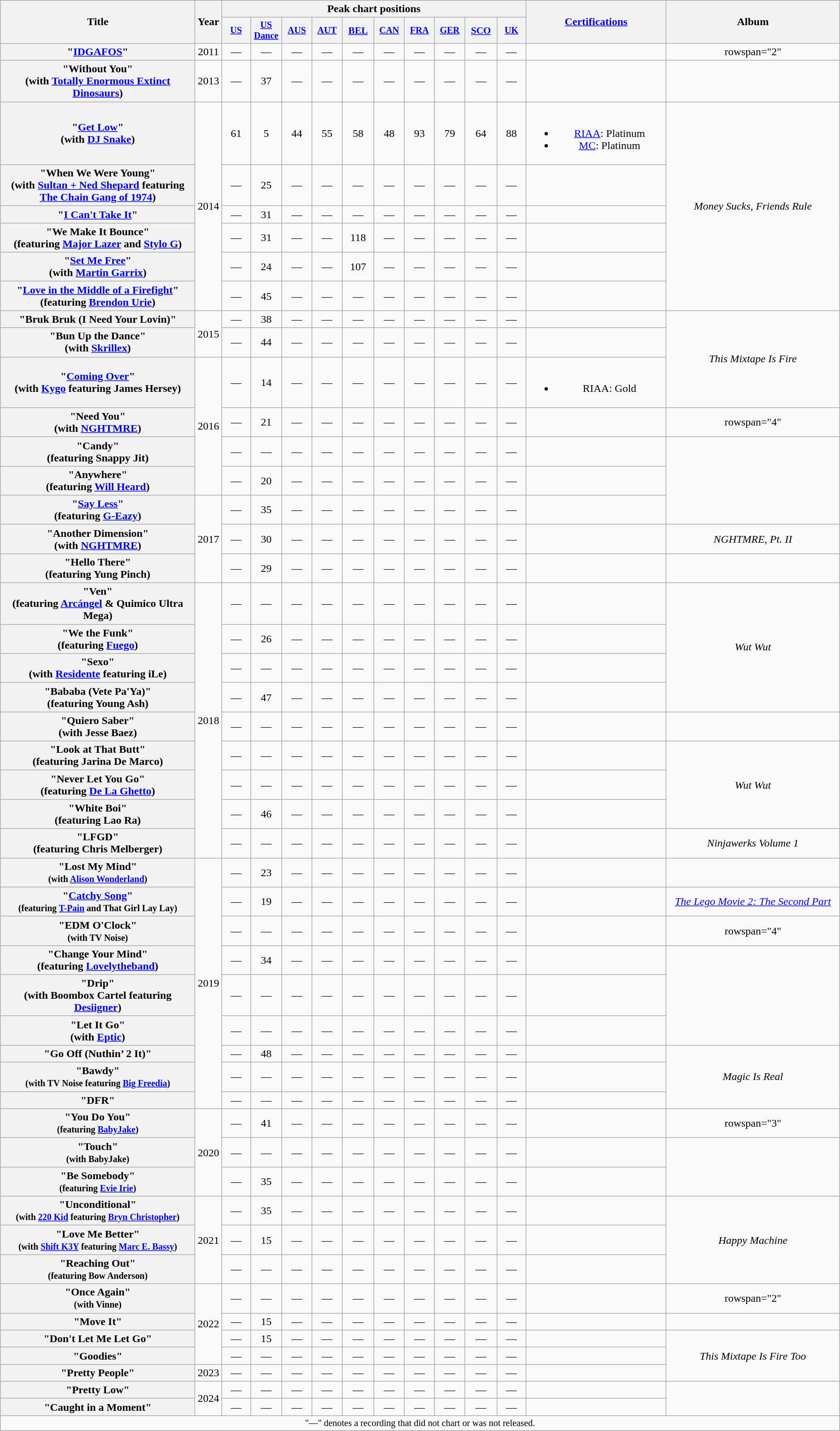<table class="wikitable plainrowheaders" style="text-align:center;" border="1">
<tr>
<th scope="col" rowspan="2" style="width:20em;">Title</th>
<th scope="col" rowspan="2" style="width:1em;">Year</th>
<th scope="col" colspan="10">Peak chart positions</th>
<th scope="col" rowspan="2" style="width:14em;"><a href='#'>Certifications</a></th>
<th scope="col" rowspan="2" style="width:18em;">Album</th>
</tr>
<tr>
<th scope="col" style="width:3em;font-size:85%;"><a href='#'>US</a><br></th>
<th scope="col" style="width:3em;font-size:85%;"><a href='#'>US<br>Dance</a><br></th>
<th scope="col" style="width:3em;font-size:85%;"><a href='#'>AUS</a><br></th>
<th scope="col" style="width:3em;font-size:85%;"><a href='#'>AUT</a><br></th>
<th scope="col" style="width:3em;font-size:90%;"><a href='#'>BEL</a><br></th>
<th scope="col" style="width:3em;font-size:85%;"><a href='#'>CAN</a><br></th>
<th scope="col" style="width:3em;font-size:85%;"><a href='#'>FRA</a><br></th>
<th scope="col" style="width:3em;font-size:85%;"><a href='#'>GER</a><br></th>
<th scope="col" style="width:3em;font-size:90%;"><a href='#'>SCO</a><br></th>
<th scope="col" style="width:3em;font-size:85%;"><a href='#'>UK</a><br></th>
</tr>
<tr>
<th scope="row">"<a href='#'>IDGAFOS</a>"</th>
<td>2011</td>
<td>—</td>
<td>—</td>
<td>—</td>
<td>—</td>
<td>—</td>
<td>—</td>
<td>—</td>
<td>—</td>
<td>—</td>
<td>—</td>
<td></td>
<td>rowspan="2" </td>
</tr>
<tr>
<th scope="row">"Without You"<br><span>(with <a href='#'>Totally Enormous Extinct Dinosaurs</a>)</span></th>
<td>2013</td>
<td>—</td>
<td>37</td>
<td>—</td>
<td>—</td>
<td>—</td>
<td>—</td>
<td>—</td>
<td>—</td>
<td>—</td>
<td>—</td>
<td></td>
</tr>
<tr>
<th scope="row">"<a href='#'>Get Low</a>"<br><span>(with <a href='#'>DJ Snake</a>)</span></th>
<td rowspan="6">2014</td>
<td>61</td>
<td>5</td>
<td>44</td>
<td>55</td>
<td>58</td>
<td>48</td>
<td>93</td>
<td>79</td>
<td>64</td>
<td>88</td>
<td><br><ul><li><a href='#'>RIAA</a>: Platinum</li><li><a href='#'>MC</a>: Platinum</li></ul></td>
<td rowspan="6"><em>Money Sucks, Friends Rule</em></td>
</tr>
<tr>
<th scope="row">"When We Were Young"<br><span>(with <a href='#'>Sultan + Ned Shepard</a> featuring <a href='#'>The Chain Gang of 1974</a>)</span></th>
<td>—</td>
<td>25</td>
<td>—</td>
<td>—</td>
<td>—</td>
<td>—</td>
<td>—</td>
<td>—</td>
<td>—</td>
<td>—</td>
<td></td>
</tr>
<tr>
<th scope="row">"<a href='#'>I Can't Take It</a>"</th>
<td>—</td>
<td>31</td>
<td>—</td>
<td>—</td>
<td>—</td>
<td>—</td>
<td>—</td>
<td>—</td>
<td>—</td>
<td>—</td>
<td></td>
</tr>
<tr>
<th scope="row">"We Make It Bounce"<br><span>(featuring <a href='#'>Major Lazer</a> and <a href='#'>Stylo G</a>)</span></th>
<td>—</td>
<td>31</td>
<td>—</td>
<td>—</td>
<td>118</td>
<td>—</td>
<td>—</td>
<td>—</td>
<td>—</td>
<td>—</td>
<td></td>
</tr>
<tr>
<th scope="row">"<a href='#'>Set Me Free</a>"<br><span>(with <a href='#'>Martin Garrix</a>)</span></th>
<td>—</td>
<td>24</td>
<td>—</td>
<td>—</td>
<td>107</td>
<td>—</td>
<td>—</td>
<td>—</td>
<td>—</td>
<td>—</td>
<td></td>
</tr>
<tr>
<th scope="row">"<a href='#'>Love in the Middle of a Firefight</a>"<br><span>(featuring <a href='#'>Brendon Urie</a>)</span></th>
<td>—</td>
<td>45</td>
<td>—</td>
<td>—</td>
<td>—</td>
<td>—</td>
<td>—</td>
<td>—</td>
<td>—</td>
<td>—</td>
<td></td>
</tr>
<tr>
<th scope="row">"Bruk Bruk (I Need Your Lovin)"</th>
<td rowspan="2">2015</td>
<td>—</td>
<td>38</td>
<td>—</td>
<td>—</td>
<td>—</td>
<td>—</td>
<td>—</td>
<td>—</td>
<td>—</td>
<td>—</td>
<td></td>
<td rowspan="3"><em>This Mixtape Is Fire</em></td>
</tr>
<tr>
<th scope="row">"Bun Up the Dance"<br><span>(with <a href='#'>Skrillex</a>)</span></th>
<td>—</td>
<td>44</td>
<td>—</td>
<td>—</td>
<td>—</td>
<td>—</td>
<td>—</td>
<td>—</td>
<td>—</td>
<td>—</td>
<td></td>
</tr>
<tr>
<th scope="row">"<a href='#'>Coming Over</a>"<br><span>(with <a href='#'>Kygo</a> featuring James Hersey)</span></th>
<td rowspan="4">2016</td>
<td>—</td>
<td>14</td>
<td>—</td>
<td>—</td>
<td>—</td>
<td>—</td>
<td>—</td>
<td>—</td>
<td>—</td>
<td>—</td>
<td><br><ul><li>RIAA: Gold</li></ul></td>
</tr>
<tr>
<th scope="row">"Need You"<br><span>(with <a href='#'>NGHTMRE</a>)</span></th>
<td>—</td>
<td>21</td>
<td>—</td>
<td>—</td>
<td>—</td>
<td>—</td>
<td>—</td>
<td>—</td>
<td>—</td>
<td>—</td>
<td></td>
<td>rowspan="4" </td>
</tr>
<tr>
<th scope="row">"Candy"<br><span>(featuring Snappy Jit)</span></th>
<td>—</td>
<td>—</td>
<td>—</td>
<td>—</td>
<td>—</td>
<td>—</td>
<td>—</td>
<td>—</td>
<td>—</td>
<td>—</td>
<td></td>
</tr>
<tr>
<th scope="row">"Anywhere"<br><span>(featuring <a href='#'>Will Heard</a>)</span></th>
<td>—</td>
<td>20</td>
<td>—</td>
<td>—</td>
<td>—</td>
<td>—</td>
<td>—</td>
<td>—</td>
<td>—</td>
<td>—</td>
<td></td>
</tr>
<tr>
<th scope="row">"<a href='#'>Say Less</a>"<br><span>(featuring <a href='#'>G-Eazy</a>)</span></th>
<td rowspan="3">2017</td>
<td>—</td>
<td>35</td>
<td>—</td>
<td>—</td>
<td>—</td>
<td>—</td>
<td>—</td>
<td>—</td>
<td>—</td>
<td>—</td>
<td></td>
</tr>
<tr>
<th scope="row">"Another Dimension"<br><span>(with <a href='#'>NGHTMRE</a>)</span></th>
<td>—</td>
<td>30</td>
<td>—</td>
<td>—</td>
<td>—</td>
<td>—</td>
<td>—</td>
<td>—</td>
<td>—</td>
<td>—</td>
<td></td>
<td><em>NGHTMRE, Pt. II</em></td>
</tr>
<tr>
<th scope="row">"Hello There"<br><span>(featuring Yung Pinch)</span></th>
<td>—</td>
<td>29</td>
<td>—</td>
<td>—</td>
<td>—</td>
<td>—</td>
<td>—</td>
<td>—</td>
<td>—</td>
<td>—</td>
<td></td>
<td></td>
</tr>
<tr>
<th scope="row">"Ven" <br><span>(featuring <a href='#'>Arcángel</a> & Quimico Ultra Mega)</span></th>
<td rowspan="9">2018</td>
<td>—</td>
<td>—</td>
<td>—</td>
<td>—</td>
<td>—</td>
<td>—</td>
<td>—</td>
<td>—</td>
<td>—</td>
<td>—</td>
<td></td>
<td rowspan="4"><em>Wut Wut</em></td>
</tr>
<tr>
<th scope="row">"We the Funk"<br><span>(featuring <a href='#'>Fuego</a>)</span></th>
<td>—</td>
<td>26</td>
<td>—</td>
<td>—</td>
<td>—</td>
<td>—</td>
<td>—</td>
<td>—</td>
<td>—</td>
<td>—</td>
<td></td>
</tr>
<tr>
<th scope="row">"Sexo" <br><span>(with <a href='#'>Residente</a> featuring iLe)</span></th>
<td>—</td>
<td>—</td>
<td>—</td>
<td>—</td>
<td>—</td>
<td>—</td>
<td>—</td>
<td>—</td>
<td>—</td>
<td>—</td>
<td></td>
</tr>
<tr>
<th scope="row">"Bababa (Vete Pa'Ya)" <br><span>(featuring Young Ash)</span></th>
<td>—</td>
<td>47</td>
<td>—</td>
<td>—</td>
<td>—</td>
<td>—</td>
<td>—</td>
<td>—</td>
<td>—</td>
<td>—</td>
<td></td>
</tr>
<tr>
<th scope="row">"Quiero Saber" <br><span>(with Jesse Baez)</span></th>
<td>—</td>
<td>—</td>
<td>—</td>
<td>—</td>
<td>—</td>
<td>—</td>
<td>—</td>
<td>—</td>
<td>—</td>
<td>—</td>
<td></td>
<td></td>
</tr>
<tr>
<th scope="row">"Look at That Butt" <br><span>(featuring Jarina De Marco)</span></th>
<td>—</td>
<td>—</td>
<td>—</td>
<td>—</td>
<td>—</td>
<td>—</td>
<td>—</td>
<td>—</td>
<td>—</td>
<td>—</td>
<td></td>
<td rowspan="3"><em>Wut Wut</em></td>
</tr>
<tr>
<th scope="row">"Never Let You Go" <br><span>(featuring <a href='#'>De La Ghetto</a>)</span></th>
<td>—</td>
<td>—</td>
<td>—</td>
<td>—</td>
<td>—</td>
<td>—</td>
<td>—</td>
<td>—</td>
<td>—</td>
<td>—</td>
<td></td>
</tr>
<tr>
<th scope="row">"White Boi" <br><span>(featuring Lao Ra)</span></th>
<td>—</td>
<td>46</td>
<td>—</td>
<td>—</td>
<td>—</td>
<td>—</td>
<td>—</td>
<td>—</td>
<td>—</td>
<td>—</td>
<td></td>
</tr>
<tr>
<th scope="row">"LFGD" <br><span>(featuring Chris Melberger)</span></th>
<td>—</td>
<td>—</td>
<td>—</td>
<td>—</td>
<td>—</td>
<td>—</td>
<td>—</td>
<td>—</td>
<td>—</td>
<td>—</td>
<td></td>
<td><em>Ninjawerks Volume 1</em></td>
</tr>
<tr>
<th scope="row">"Lost My Mind"<br><small>(with <a href='#'>Alison Wonderland</a>)</small></th>
<td rowspan="9">2019</td>
<td>—</td>
<td>23</td>
<td>—</td>
<td>—</td>
<td>—</td>
<td>—</td>
<td>—</td>
<td>—</td>
<td>—</td>
<td>—</td>
<td></td>
<td></td>
</tr>
<tr>
<th scope="row">"<a href='#'>Catchy Song</a>"<br><small>(featuring <a href='#'>T-Pain</a> and That Girl Lay Lay)</small></th>
<td>—</td>
<td>19</td>
<td>—</td>
<td>—</td>
<td>—</td>
<td>—</td>
<td>—</td>
<td>—</td>
<td>—</td>
<td>—</td>
<td></td>
<td><em><a href='#'>The Lego Movie 2: The Second Part</a></em></td>
</tr>
<tr>
<th scope="row">"EDM O'Clock" <br><small>(with TV Noise)</small></th>
<td>—</td>
<td>—</td>
<td>—</td>
<td>—</td>
<td>—</td>
<td>—</td>
<td>—</td>
<td>—</td>
<td>—</td>
<td>—</td>
<td></td>
<td>rowspan="4" </td>
</tr>
<tr>
<th scope="row">"Change Your Mind" <br><span>(featuring <a href='#'>Lovelytheband</a>)</span></th>
<td>—</td>
<td>34</td>
<td>—</td>
<td>—</td>
<td>—</td>
<td>—</td>
<td>—</td>
<td>—</td>
<td>—</td>
<td>—</td>
<td></td>
</tr>
<tr>
<th scope="row">"Drip" <br><span>(with Boombox Cartel featuring <a href='#'>Desiigner</a>)</span></th>
<td>—</td>
<td>—</td>
<td>—</td>
<td>—</td>
<td>—</td>
<td>—</td>
<td>—</td>
<td>—</td>
<td>—</td>
<td>—</td>
<td></td>
</tr>
<tr>
<th scope="row">"Let It Go" <br><span>(with <a href='#'>Eptic</a>)</span></th>
<td>—</td>
<td>—</td>
<td>—</td>
<td>—</td>
<td>—</td>
<td>—</td>
<td>—</td>
<td>—</td>
<td>—</td>
<td>—</td>
<td></td>
</tr>
<tr>
<th scope="row">"Go Off (Nuthin’ 2 It)"</th>
<td>—</td>
<td>48</td>
<td>—</td>
<td>—</td>
<td>—</td>
<td>—</td>
<td>—</td>
<td>—</td>
<td>—</td>
<td>—</td>
<td></td>
<td rowspan="3"><em>Magic Is Real</em></td>
</tr>
<tr>
<th scope="row">"Bawdy" <br><small>(with TV Noise featuring <a href='#'>Big Freedia</a>)</small></th>
<td>—</td>
<td>—</td>
<td>—</td>
<td>—</td>
<td>—</td>
<td>—</td>
<td>—</td>
<td>—</td>
<td>—</td>
<td>—</td>
<td></td>
</tr>
<tr>
<th scope="row">"DFR"</th>
<td>—</td>
<td>—</td>
<td>—</td>
<td>—</td>
<td>—</td>
<td>—</td>
<td>—</td>
<td>—</td>
<td>—</td>
<td>—</td>
<td></td>
</tr>
<tr>
<th scope="row">"You Do You" <br><small>(featuring <a href='#'>BabyJake</a>)</small></th>
<td rowspan="3">2020</td>
<td>—</td>
<td>41</td>
<td>—</td>
<td>—</td>
<td>—</td>
<td>—</td>
<td>—</td>
<td>—</td>
<td>—</td>
<td>—</td>
<td></td>
<td>rowspan="3" </td>
</tr>
<tr>
<th scope="row">"Touch" <br><small>(with BabyJake)</small></th>
<td>—</td>
<td>—</td>
<td>—</td>
<td>—</td>
<td>—</td>
<td>—</td>
<td>—</td>
<td>—</td>
<td>—</td>
<td>—</td>
<td></td>
</tr>
<tr>
<th scope="row">"Be Somebody" <br><small>(featuring <a href='#'>Evie Irie</a>)</small></th>
<td>—</td>
<td>35</td>
<td>—</td>
<td>—</td>
<td>—</td>
<td>—</td>
<td>—</td>
<td>—</td>
<td>—</td>
<td>—</td>
<td></td>
</tr>
<tr>
<th scope="row">"Unconditional" <br><small>(with <a href='#'>220 Kid</a> featuring <a href='#'>Bryn Christopher</a>)</small></th>
<td rowspan="3">2021</td>
<td>—</td>
<td>35</td>
<td>—</td>
<td>—</td>
<td>—</td>
<td>—</td>
<td>—</td>
<td>—</td>
<td>—</td>
<td>—</td>
<td></td>
<td rowspan="3"><em>Happy Machine</em></td>
</tr>
<tr>
<th scope="row">"Love Me Better" <br><small>(with <a href='#'>Shift K3Y</a> featuring <a href='#'>Marc E. Bassy</a>)</small></th>
<td>—</td>
<td>15</td>
<td>—</td>
<td>—</td>
<td>—</td>
<td>—</td>
<td>—</td>
<td>—</td>
<td>—</td>
<td>—</td>
<td></td>
</tr>
<tr>
<th scope="row">"Reaching Out" <br><small>(featuring Bow Anderson)</small></th>
<td>—</td>
<td>—</td>
<td>—</td>
<td>—</td>
<td>—</td>
<td>—</td>
<td>—</td>
<td>—</td>
<td>—</td>
<td>—</td>
<td></td>
</tr>
<tr>
<th scope="row">"Once Again" <br><small>(with Vinne)</small></th>
<td rowspan="4">2022</td>
<td>—</td>
<td>—</td>
<td>—</td>
<td>—</td>
<td>—</td>
<td>—</td>
<td>—</td>
<td>—</td>
<td>—</td>
<td>—</td>
<td></td>
<td>rowspan="2" </td>
</tr>
<tr>
<th scope="row">"Move It" <br></th>
<td>—</td>
<td>15</td>
<td>—</td>
<td>—</td>
<td>—</td>
<td>—</td>
<td>—</td>
<td>—</td>
<td>—</td>
<td>—</td>
<td></td>
</tr>
<tr>
<th scope="row">"Don't Let Me Let Go" <br></th>
<td>—</td>
<td>15</td>
<td>—</td>
<td>—</td>
<td>—</td>
<td>—</td>
<td>—</td>
<td>—</td>
<td>—</td>
<td>—</td>
<td></td>
<td rowspan="3"><em>This Mixtape Is Fire Too</em></td>
</tr>
<tr>
<th scope="row">"Goodies"</th>
<td>—</td>
<td>—</td>
<td>—</td>
<td>—</td>
<td>—</td>
<td>—</td>
<td>—</td>
<td>—</td>
<td>—</td>
<td>—</td>
<td></td>
</tr>
<tr>
<th scope="row">"Pretty People" <br></th>
<td>2023</td>
<td>—</td>
<td>—</td>
<td>—</td>
<td>—</td>
<td>—</td>
<td>—</td>
<td>—</td>
<td>—</td>
<td>—</td>
<td>—</td>
<td></td>
</tr>
<tr>
<th scope="row">"Pretty Low" <br></th>
<td rowspan="2">2024</td>
<td>—</td>
<td>—</td>
<td>—</td>
<td>—</td>
<td>—</td>
<td>—</td>
<td>—</td>
<td>—</td>
<td>—</td>
<td>—</td>
<td></td>
</tr>
<tr>
<th scope="row">"Caught in a Moment"</th>
<td>—</td>
<td>—</td>
<td>—</td>
<td>—</td>
<td>—</td>
<td>—</td>
<td>—</td>
<td>—</td>
<td>—</td>
<td>—</td>
<td></td>
</tr>
<tr>
<td colspan="14" style="font-size:85%">"—" denotes a recording that did not chart or was not released.</td>
</tr>
</table>
